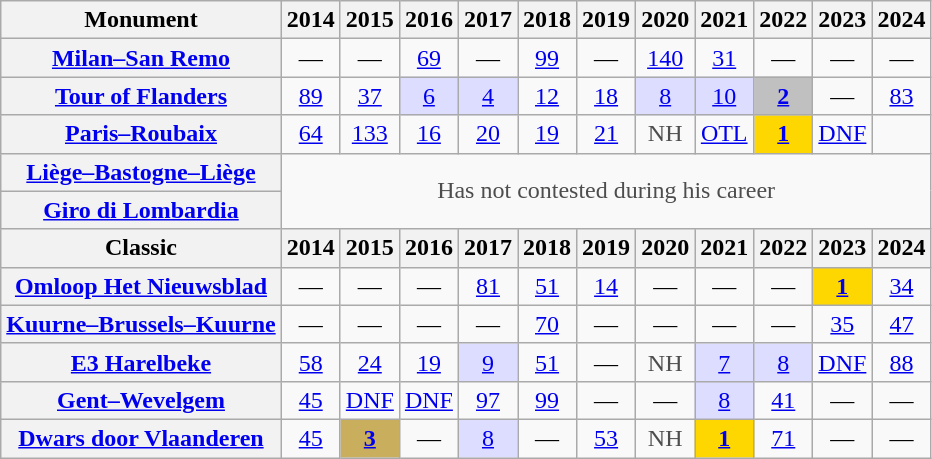<table class="wikitable plainrowheaders">
<tr>
<th>Monument</th>
<th scope="col">2014</th>
<th scope="col">2015</th>
<th scope="col">2016</th>
<th scope="col">2017</th>
<th scope="col">2018</th>
<th scope="col">2019</th>
<th scope="col">2020</th>
<th scope="col">2021</th>
<th scope="col">2022</th>
<th scope="col">2023</th>
<th scope="col">2024</th>
</tr>
<tr style="text-align:center;">
<th scope="row"><a href='#'>Milan–San Remo</a></th>
<td>—</td>
<td>—</td>
<td><a href='#'>69</a></td>
<td>—</td>
<td><a href='#'>99</a></td>
<td>—</td>
<td><a href='#'>140</a></td>
<td><a href='#'>31</a></td>
<td>—</td>
<td>—</td>
<td>—</td>
</tr>
<tr style="text-align:center;">
<th scope="row"><a href='#'>Tour of Flanders</a></th>
<td><a href='#'>89</a></td>
<td><a href='#'>37</a></td>
<td style="background:#ddf;"><a href='#'>6</a></td>
<td style="background:#ddf;"><a href='#'>4</a></td>
<td><a href='#'>12</a></td>
<td><a href='#'>18</a></td>
<td style="background:#ddf;"><a href='#'>8</a></td>
<td style="background:#ddf;"><a href='#'>10</a></td>
<td style="background:#C0C0C0;"><a href='#'><strong>2</strong></a></td>
<td>—</td>
<td><a href='#'>83</a></td>
</tr>
<tr style="text-align:center;">
<th scope="row"><a href='#'>Paris–Roubaix</a></th>
<td><a href='#'>64</a></td>
<td><a href='#'>133</a></td>
<td><a href='#'>16</a></td>
<td><a href='#'>20</a></td>
<td><a href='#'>19</a></td>
<td><a href='#'>21</a></td>
<td style="color:#4d4d4d;">NH</td>
<td><a href='#'>OTL</a></td>
<td style="background:gold;"><a href='#'><strong>1</strong></a></td>
<td><a href='#'>DNF</a></td>
<td></td>
</tr>
<tr style="text-align:center;">
<th scope="row"><a href='#'>Liège–Bastogne–Liège</a></th>
<td style="color:#4d4d4d;" colspan=11 rowspan=2>Has not contested during his career</td>
</tr>
<tr style="text-align:center;">
<th scope="row"><a href='#'>Giro di Lombardia</a></th>
</tr>
<tr>
<th>Classic</th>
<th scope="col">2014</th>
<th scope="col">2015</th>
<th scope="col">2016</th>
<th scope="col">2017</th>
<th scope="col">2018</th>
<th scope="col">2019</th>
<th scope="col">2020</th>
<th scope="col">2021</th>
<th scope="col">2022</th>
<th scope="col">2023</th>
<th scope="col">2024</th>
</tr>
<tr style="text-align:center;">
<th scope="row"><a href='#'>Omloop Het Nieuwsblad</a></th>
<td>—</td>
<td>—</td>
<td>—</td>
<td><a href='#'>81</a></td>
<td><a href='#'>51</a></td>
<td><a href='#'>14</a></td>
<td>—</td>
<td>—</td>
<td>—</td>
<td style="background:gold;"><a href='#'><strong>1</strong></a></td>
<td><a href='#'>34</a></td>
</tr>
<tr style="text-align:center;">
<th scope="row"><a href='#'>Kuurne–Brussels–Kuurne</a></th>
<td>—</td>
<td>—</td>
<td>—</td>
<td>—</td>
<td><a href='#'>70</a></td>
<td>—</td>
<td>—</td>
<td>—</td>
<td>—</td>
<td><a href='#'>35</a></td>
<td><a href='#'>47</a></td>
</tr>
<tr style="text-align:center;">
<th scope="row"><a href='#'>E3 Harelbeke</a></th>
<td><a href='#'>58</a></td>
<td><a href='#'>24</a></td>
<td><a href='#'>19</a></td>
<td style="background:#ddf;"><a href='#'>9</a></td>
<td><a href='#'>51</a></td>
<td>—</td>
<td style="color:#4d4d4d;">NH</td>
<td style="background:#ddf;"><a href='#'>7</a></td>
<td style="background:#ddf;"><a href='#'>8</a></td>
<td><a href='#'>DNF</a></td>
<td><a href='#'>88</a></td>
</tr>
<tr style="text-align:center;">
<th scope="row"><a href='#'>Gent–Wevelgem</a></th>
<td><a href='#'>45</a></td>
<td><a href='#'>DNF</a></td>
<td><a href='#'>DNF</a></td>
<td><a href='#'>97</a></td>
<td><a href='#'>99</a></td>
<td>—</td>
<td>—</td>
<td style="background:#ddf;"><a href='#'>8</a></td>
<td><a href='#'>41</a></td>
<td>—</td>
<td>—</td>
</tr>
<tr style="text-align:center;">
<th scope="row"><a href='#'>Dwars door Vlaanderen</a></th>
<td><a href='#'>45</a></td>
<td style="background:#C9AE5D;"><a href='#'><strong>3</strong></a></td>
<td>—</td>
<td style="background:#ddf;"><a href='#'>8</a></td>
<td>—</td>
<td><a href='#'>53</a></td>
<td style="color:#4d4d4d;">NH</td>
<td style="background:gold;"><a href='#'><strong>1</strong></a></td>
<td><a href='#'>71</a></td>
<td>—</td>
<td>—</td>
</tr>
</table>
